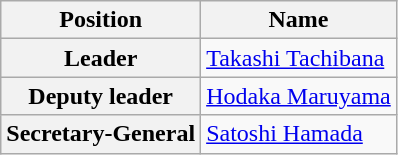<table class="wikitable sortable">
<tr>
<th scope="col">Position</th>
<th scope="col">Name</th>
</tr>
<tr>
<th>Leader</th>
<td><a href='#'>Takashi Tachibana</a></td>
</tr>
<tr>
<th>Deputy leader</th>
<td><a href='#'>Hodaka Maruyama</a></td>
</tr>
<tr>
<th>Secretary-General</th>
<td><a href='#'>Satoshi Hamada</a></td>
</tr>
</table>
